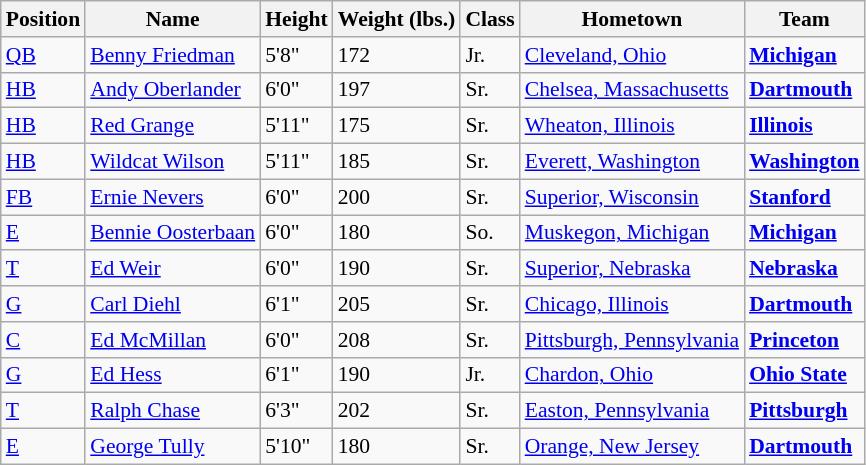<table class="wikitable" style="font-size: 90%">
<tr>
<th>Position</th>
<th>Name</th>
<th>Height</th>
<th>Weight (lbs.)</th>
<th>Class</th>
<th>Hometown</th>
<th>Team</th>
</tr>
<tr>
<td><a href='#'>QB</a></td>
<td><a href='#'>Benny Friedman</a></td>
<td>5'8"</td>
<td>172</td>
<td>Jr.</td>
<td><a href='#'>Cleveland, Ohio</a></td>
<td><strong><a href='#'>Michigan</a></strong></td>
</tr>
<tr>
<td><a href='#'>HB</a></td>
<td><a href='#'>Andy Oberlander</a></td>
<td>6'0"</td>
<td>197</td>
<td>Sr.</td>
<td><a href='#'>Chelsea, Massachusetts</a></td>
<td><strong><a href='#'>Dartmouth</a></strong></td>
</tr>
<tr>
<td><a href='#'>HB</a></td>
<td><a href='#'>Red Grange</a></td>
<td>5'11"</td>
<td>175</td>
<td>Sr.</td>
<td><a href='#'>Wheaton, Illinois</a></td>
<td><strong><a href='#'>Illinois</a></strong></td>
</tr>
<tr>
<td><a href='#'>HB</a></td>
<td><a href='#'>Wildcat Wilson</a></td>
<td>5'11"</td>
<td>185</td>
<td>Sr.</td>
<td><a href='#'>Everett, Washington</a></td>
<td><strong><a href='#'>Washington</a></strong></td>
</tr>
<tr>
<td><a href='#'>FB</a></td>
<td><a href='#'>Ernie Nevers</a></td>
<td>6'0"</td>
<td>200</td>
<td>Sr.</td>
<td><a href='#'>Superior, Wisconsin</a></td>
<td><strong><a href='#'>Stanford</a></strong></td>
</tr>
<tr>
<td><a href='#'>E</a></td>
<td><a href='#'>Bennie Oosterbaan</a></td>
<td>6'0"</td>
<td>180</td>
<td>So.</td>
<td><a href='#'>Muskegon, Michigan</a></td>
<td><strong><a href='#'>Michigan</a></strong></td>
</tr>
<tr>
<td><a href='#'>T</a></td>
<td><a href='#'>Ed Weir</a></td>
<td>6'0"</td>
<td>190</td>
<td>Sr.</td>
<td><a href='#'>Superior, Nebraska</a></td>
<td><strong><a href='#'>Nebraska</a></strong></td>
</tr>
<tr>
<td><a href='#'>G</a></td>
<td><a href='#'>Carl Diehl</a></td>
<td>6'1"</td>
<td>205</td>
<td>Sr.</td>
<td><a href='#'>Chicago, Illinois</a></td>
<td><strong><a href='#'>Dartmouth</a></strong></td>
</tr>
<tr>
<td><a href='#'>C</a></td>
<td><a href='#'>Ed McMillan</a></td>
<td>6'0"</td>
<td>208</td>
<td>Sr.</td>
<td><a href='#'>Pittsburgh, Pennsylvania</a></td>
<td><strong><a href='#'>Princeton</a></strong></td>
</tr>
<tr>
<td><a href='#'>G</a></td>
<td><a href='#'>Ed Hess</a></td>
<td>6'1"</td>
<td>190</td>
<td>Jr.</td>
<td><a href='#'>Chardon, Ohio</a></td>
<td><strong><a href='#'>Ohio State</a></strong></td>
</tr>
<tr>
<td><a href='#'>T</a></td>
<td><a href='#'>Ralph Chase</a></td>
<td>6'3"</td>
<td>202</td>
<td>Sr.</td>
<td><a href='#'>Easton, Pennsylvania</a></td>
<td><strong><a href='#'>Pittsburgh</a></strong></td>
</tr>
<tr>
<td><a href='#'>E</a></td>
<td><a href='#'>George Tully</a></td>
<td>5'10"</td>
<td>180</td>
<td>Sr.</td>
<td><a href='#'>Orange, New Jersey</a></td>
<td><strong><a href='#'>Dartmouth</a></strong></td>
</tr>
</table>
